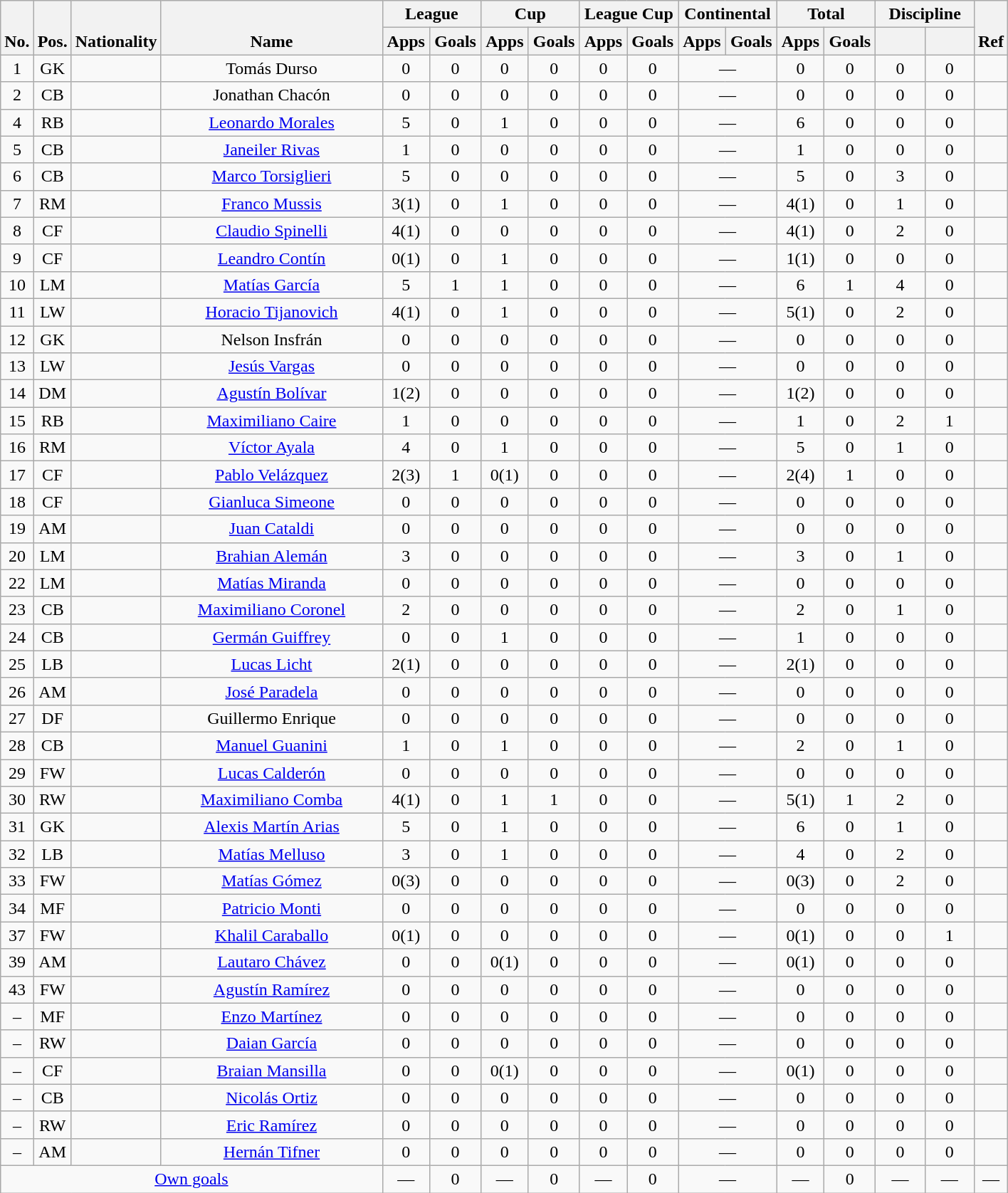<table class="wikitable" style="text-align:center">
<tr>
<th rowspan="2" valign="bottom">No.</th>
<th rowspan="2" valign="bottom">Pos.</th>
<th rowspan="2" valign="bottom">Nationality</th>
<th rowspan="2" valign="bottom" width="200">Name</th>
<th colspan="2" width="85">League</th>
<th colspan="2" width="85">Cup</th>
<th colspan="2" width="85">League Cup</th>
<th colspan="2" width="85">Continental</th>
<th colspan="2" width="85">Total</th>
<th colspan="2" width="85">Discipline</th>
<th rowspan="2" valign="bottom">Ref</th>
</tr>
<tr>
<th>Apps</th>
<th>Goals</th>
<th>Apps</th>
<th>Goals</th>
<th>Apps</th>
<th>Goals</th>
<th>Apps</th>
<th>Goals</th>
<th>Apps</th>
<th>Goals</th>
<th></th>
<th></th>
</tr>
<tr>
<td align="center">1</td>
<td align="center">GK</td>
<td align="center"></td>
<td align="center">Tomás Durso</td>
<td>0</td>
<td>0</td>
<td>0</td>
<td>0</td>
<td>0</td>
<td>0</td>
<td colspan="2">—</td>
<td>0</td>
<td>0</td>
<td>0</td>
<td>0</td>
<td></td>
</tr>
<tr>
<td align="center">2</td>
<td align="center">CB</td>
<td align="center"></td>
<td align="center">Jonathan Chacón</td>
<td>0</td>
<td>0</td>
<td>0</td>
<td>0</td>
<td>0</td>
<td>0</td>
<td colspan="2">—</td>
<td>0</td>
<td>0</td>
<td>0</td>
<td>0</td>
<td></td>
</tr>
<tr>
<td align="center">4</td>
<td align="center">RB</td>
<td align="center"></td>
<td align="center"><a href='#'>Leonardo Morales</a></td>
<td>5</td>
<td>0</td>
<td>1</td>
<td>0</td>
<td>0</td>
<td>0</td>
<td colspan="2">—</td>
<td>6</td>
<td>0</td>
<td>0</td>
<td>0</td>
<td></td>
</tr>
<tr>
<td align="center">5</td>
<td align="center">CB</td>
<td align="center"></td>
<td align="center"><a href='#'>Janeiler Rivas</a></td>
<td>1</td>
<td>0</td>
<td>0</td>
<td>0</td>
<td>0</td>
<td>0</td>
<td colspan="2">—</td>
<td>1</td>
<td>0</td>
<td>0</td>
<td>0</td>
<td></td>
</tr>
<tr>
<td align="center">6</td>
<td align="center">CB</td>
<td align="center"></td>
<td align="center"><a href='#'>Marco Torsiglieri</a></td>
<td>5</td>
<td>0</td>
<td>0</td>
<td>0</td>
<td>0</td>
<td>0</td>
<td colspan="2">—</td>
<td>5</td>
<td>0</td>
<td>3</td>
<td>0</td>
<td></td>
</tr>
<tr>
<td align="center">7</td>
<td align="center">RM</td>
<td align="center"></td>
<td align="center"><a href='#'>Franco Mussis</a></td>
<td>3(1)</td>
<td>0</td>
<td>1</td>
<td>0</td>
<td>0</td>
<td>0</td>
<td colspan="2">—</td>
<td>4(1)</td>
<td>0</td>
<td>1</td>
<td>0</td>
<td></td>
</tr>
<tr>
<td align="center">8</td>
<td align="center">CF</td>
<td align="center"></td>
<td align="center"><a href='#'>Claudio Spinelli</a></td>
<td>4(1)</td>
<td>0</td>
<td>0</td>
<td>0</td>
<td>0</td>
<td>0</td>
<td colspan="2">—</td>
<td>4(1)</td>
<td>0</td>
<td>2</td>
<td>0</td>
<td></td>
</tr>
<tr>
<td align="center">9</td>
<td align="center">CF</td>
<td align="center"></td>
<td align="center"><a href='#'>Leandro Contín</a></td>
<td>0(1)</td>
<td>0</td>
<td>1</td>
<td>0</td>
<td>0</td>
<td>0</td>
<td colspan="2">—</td>
<td>1(1)</td>
<td>0</td>
<td>0</td>
<td>0</td>
<td></td>
</tr>
<tr>
<td align="center">10</td>
<td align="center">LM</td>
<td align="center"></td>
<td align="center"><a href='#'>Matías García</a></td>
<td>5</td>
<td>1</td>
<td>1</td>
<td>0</td>
<td>0</td>
<td>0</td>
<td colspan="2">—</td>
<td>6</td>
<td>1</td>
<td>4</td>
<td>0</td>
<td></td>
</tr>
<tr>
<td align="center">11</td>
<td align="center">LW</td>
<td align="center"></td>
<td align="center"><a href='#'>Horacio Tijanovich</a></td>
<td>4(1)</td>
<td>0</td>
<td>1</td>
<td>0</td>
<td>0</td>
<td>0</td>
<td colspan="2">—</td>
<td>5(1)</td>
<td>0</td>
<td>2</td>
<td>0</td>
<td></td>
</tr>
<tr>
<td align="center">12</td>
<td align="center">GK</td>
<td align="center"></td>
<td align="center">Nelson Insfrán</td>
<td>0</td>
<td>0</td>
<td>0</td>
<td>0</td>
<td>0</td>
<td>0</td>
<td colspan="2">—</td>
<td>0</td>
<td>0</td>
<td>0</td>
<td>0</td>
<td></td>
</tr>
<tr>
<td align="center">13</td>
<td align="center">LW</td>
<td align="center"></td>
<td align="center"><a href='#'>Jesús Vargas</a></td>
<td>0</td>
<td>0</td>
<td>0</td>
<td>0</td>
<td>0</td>
<td>0</td>
<td colspan="2">—</td>
<td>0</td>
<td>0</td>
<td>0</td>
<td>0</td>
<td></td>
</tr>
<tr>
<td align="center">14</td>
<td align="center">DM</td>
<td align="center"></td>
<td align="center"><a href='#'>Agustín Bolívar</a></td>
<td>1(2)</td>
<td>0</td>
<td>0</td>
<td>0</td>
<td>0</td>
<td>0</td>
<td colspan="2">—</td>
<td>1(2)</td>
<td>0</td>
<td>0</td>
<td>0</td>
<td></td>
</tr>
<tr>
<td align="center">15</td>
<td align="center">RB</td>
<td align="center"></td>
<td align="center"><a href='#'>Maximiliano Caire</a></td>
<td>1</td>
<td>0</td>
<td>0</td>
<td>0</td>
<td>0</td>
<td>0</td>
<td colspan="2">—</td>
<td>1</td>
<td>0</td>
<td>2</td>
<td>1</td>
<td></td>
</tr>
<tr>
<td align="center">16</td>
<td align="center">RM</td>
<td align="center"></td>
<td align="center"><a href='#'>Víctor Ayala</a></td>
<td>4</td>
<td>0</td>
<td>1</td>
<td>0</td>
<td>0</td>
<td>0</td>
<td colspan="2">—</td>
<td>5</td>
<td>0</td>
<td>1</td>
<td>0</td>
<td></td>
</tr>
<tr>
<td align="center">17</td>
<td align="center">CF</td>
<td align="center"></td>
<td align="center"><a href='#'>Pablo Velázquez</a></td>
<td>2(3)</td>
<td>1</td>
<td>0(1)</td>
<td>0</td>
<td>0</td>
<td>0</td>
<td colspan="2">—</td>
<td>2(4)</td>
<td>1</td>
<td>0</td>
<td>0</td>
<td></td>
</tr>
<tr>
<td align="center">18</td>
<td align="center">CF</td>
<td align="center"></td>
<td align="center"><a href='#'>Gianluca Simeone</a></td>
<td>0</td>
<td>0</td>
<td>0</td>
<td>0</td>
<td>0</td>
<td>0</td>
<td colspan="2">—</td>
<td>0</td>
<td>0</td>
<td>0</td>
<td>0</td>
<td></td>
</tr>
<tr>
<td align="center">19</td>
<td align="center">AM</td>
<td align="center"></td>
<td align="center"><a href='#'>Juan Cataldi</a></td>
<td>0</td>
<td>0</td>
<td>0</td>
<td>0</td>
<td>0</td>
<td>0</td>
<td colspan="2">—</td>
<td>0</td>
<td>0</td>
<td>0</td>
<td>0</td>
<td></td>
</tr>
<tr>
<td align="center">20</td>
<td align="center">LM</td>
<td align="center"></td>
<td align="center"><a href='#'>Brahian Alemán</a></td>
<td>3</td>
<td>0</td>
<td>0</td>
<td>0</td>
<td>0</td>
<td>0</td>
<td colspan="2">—</td>
<td>3</td>
<td>0</td>
<td>1</td>
<td>0</td>
<td></td>
</tr>
<tr>
<td align="center">22</td>
<td align="center">LM</td>
<td align="center"></td>
<td align="center"><a href='#'>Matías Miranda</a></td>
<td>0</td>
<td>0</td>
<td>0</td>
<td>0</td>
<td>0</td>
<td>0</td>
<td colspan="2">—</td>
<td>0</td>
<td>0</td>
<td>0</td>
<td>0</td>
<td></td>
</tr>
<tr>
<td align="center">23</td>
<td align="center">CB</td>
<td align="center"></td>
<td align="center"><a href='#'>Maximiliano Coronel</a></td>
<td>2</td>
<td>0</td>
<td>0</td>
<td>0</td>
<td>0</td>
<td>0</td>
<td colspan="2">—</td>
<td>2</td>
<td>0</td>
<td>1</td>
<td>0</td>
<td></td>
</tr>
<tr>
<td align="center">24</td>
<td align="center">CB</td>
<td align="center"></td>
<td align="center"><a href='#'>Germán Guiffrey</a></td>
<td>0</td>
<td>0</td>
<td>1</td>
<td>0</td>
<td>0</td>
<td>0</td>
<td colspan="2">—</td>
<td>1</td>
<td>0</td>
<td>0</td>
<td>0</td>
<td></td>
</tr>
<tr>
<td align="center">25</td>
<td align="center">LB</td>
<td align="center"></td>
<td align="center"><a href='#'>Lucas Licht</a></td>
<td>2(1)</td>
<td>0</td>
<td>0</td>
<td>0</td>
<td>0</td>
<td>0</td>
<td colspan="2">—</td>
<td>2(1)</td>
<td>0</td>
<td>0</td>
<td>0</td>
<td></td>
</tr>
<tr>
<td align="center">26</td>
<td align="center">AM</td>
<td align="center"></td>
<td align="center"><a href='#'>José Paradela</a></td>
<td>0</td>
<td>0</td>
<td>0</td>
<td>0</td>
<td>0</td>
<td>0</td>
<td colspan="2">—</td>
<td>0</td>
<td>0</td>
<td>0</td>
<td>0</td>
<td></td>
</tr>
<tr>
<td align="center">27</td>
<td align="center">DF</td>
<td align="center"></td>
<td align="center">Guillermo Enrique</td>
<td>0</td>
<td>0</td>
<td>0</td>
<td>0</td>
<td>0</td>
<td>0</td>
<td colspan="2">—</td>
<td>0</td>
<td>0</td>
<td>0</td>
<td>0</td>
<td></td>
</tr>
<tr>
<td align="center">28</td>
<td align="center">CB</td>
<td align="center"></td>
<td align="center"><a href='#'>Manuel Guanini</a></td>
<td>1</td>
<td>0</td>
<td>1</td>
<td>0</td>
<td>0</td>
<td>0</td>
<td colspan="2">—</td>
<td>2</td>
<td>0</td>
<td>1</td>
<td>0</td>
<td></td>
</tr>
<tr>
<td align="center">29</td>
<td align="center">FW</td>
<td align="center"></td>
<td align="center"><a href='#'>Lucas Calderón</a></td>
<td>0</td>
<td>0</td>
<td>0</td>
<td>0</td>
<td>0</td>
<td>0</td>
<td colspan="2">—</td>
<td>0</td>
<td>0</td>
<td>0</td>
<td>0</td>
<td></td>
</tr>
<tr>
<td align="center">30</td>
<td align="center">RW</td>
<td align="center"></td>
<td align="center"><a href='#'>Maximiliano Comba</a></td>
<td>4(1)</td>
<td>0</td>
<td>1</td>
<td>1</td>
<td>0</td>
<td>0</td>
<td colspan="2">—</td>
<td>5(1)</td>
<td>1</td>
<td>2</td>
<td>0</td>
<td></td>
</tr>
<tr>
<td align="center">31</td>
<td align="center">GK</td>
<td align="center"></td>
<td align="center"><a href='#'>Alexis Martín Arias</a></td>
<td>5</td>
<td>0</td>
<td>1</td>
<td>0</td>
<td>0</td>
<td>0</td>
<td colspan="2">—</td>
<td>6</td>
<td>0</td>
<td>1</td>
<td>0</td>
<td></td>
</tr>
<tr>
<td align="center">32</td>
<td align="center">LB</td>
<td align="center"></td>
<td align="center"><a href='#'>Matías Melluso</a></td>
<td>3</td>
<td>0</td>
<td>1</td>
<td>0</td>
<td>0</td>
<td>0</td>
<td colspan="2">—</td>
<td>4</td>
<td>0</td>
<td>2</td>
<td>0</td>
<td></td>
</tr>
<tr>
<td align="center">33</td>
<td align="center">FW</td>
<td align="center"></td>
<td align="center"><a href='#'>Matías Gómez</a></td>
<td>0(3)</td>
<td>0</td>
<td>0</td>
<td>0</td>
<td>0</td>
<td>0</td>
<td colspan="2">—</td>
<td>0(3)</td>
<td>0</td>
<td>2</td>
<td>0</td>
<td></td>
</tr>
<tr>
<td align="center">34</td>
<td align="center">MF</td>
<td align="center"></td>
<td align="center"><a href='#'>Patricio Monti</a></td>
<td>0</td>
<td>0</td>
<td>0</td>
<td>0</td>
<td>0</td>
<td>0</td>
<td colspan="2">—</td>
<td>0</td>
<td>0</td>
<td>0</td>
<td>0</td>
<td></td>
</tr>
<tr>
<td align="center">37</td>
<td align="center">FW</td>
<td align="center"></td>
<td align="center"><a href='#'>Khalil Caraballo</a></td>
<td>0(1)</td>
<td>0</td>
<td>0</td>
<td>0</td>
<td>0</td>
<td>0</td>
<td colspan="2">—</td>
<td>0(1)</td>
<td>0</td>
<td>0</td>
<td>1</td>
<td></td>
</tr>
<tr>
<td align="center">39</td>
<td align="center">AM</td>
<td align="center"></td>
<td align="center"><a href='#'>Lautaro Chávez</a></td>
<td>0</td>
<td>0</td>
<td>0(1)</td>
<td>0</td>
<td>0</td>
<td>0</td>
<td colspan="2">—</td>
<td>0(1)</td>
<td>0</td>
<td>0</td>
<td>0</td>
<td></td>
</tr>
<tr>
<td align="center">43</td>
<td align="center">FW</td>
<td align="center"></td>
<td align="center"><a href='#'>Agustín Ramírez</a></td>
<td>0</td>
<td>0</td>
<td>0</td>
<td>0</td>
<td>0</td>
<td>0</td>
<td colspan="2">—</td>
<td>0</td>
<td>0</td>
<td>0</td>
<td>0</td>
<td></td>
</tr>
<tr>
<td align="center">–</td>
<td align="center">MF</td>
<td align="center"></td>
<td align="center"><a href='#'>Enzo Martínez</a></td>
<td>0</td>
<td>0</td>
<td>0</td>
<td>0</td>
<td>0</td>
<td>0</td>
<td colspan="2">—</td>
<td>0</td>
<td>0</td>
<td>0</td>
<td>0</td>
<td></td>
</tr>
<tr>
<td align="center">–</td>
<td align="center">RW</td>
<td align="center"></td>
<td align="center"><a href='#'>Daian García</a></td>
<td>0</td>
<td>0</td>
<td>0</td>
<td>0</td>
<td>0</td>
<td>0</td>
<td colspan="2">—</td>
<td>0</td>
<td>0</td>
<td>0</td>
<td>0</td>
<td></td>
</tr>
<tr>
<td align="center">–</td>
<td align="center">CF</td>
<td align="center"></td>
<td align="center"><a href='#'>Braian Mansilla</a></td>
<td>0</td>
<td>0</td>
<td>0(1)</td>
<td>0</td>
<td>0</td>
<td>0</td>
<td colspan="2">—</td>
<td>0(1)</td>
<td>0</td>
<td>0</td>
<td>0</td>
<td></td>
</tr>
<tr>
<td align="center">–</td>
<td align="center">CB</td>
<td align="center"></td>
<td align="center"><a href='#'>Nicolás Ortiz</a></td>
<td>0</td>
<td>0</td>
<td>0</td>
<td>0</td>
<td>0</td>
<td>0</td>
<td colspan="2">—</td>
<td>0</td>
<td>0</td>
<td>0</td>
<td>0</td>
<td></td>
</tr>
<tr>
<td align="center">–</td>
<td align="center">RW</td>
<td align="center"></td>
<td align="center"><a href='#'>Eric Ramírez</a></td>
<td>0</td>
<td>0</td>
<td>0</td>
<td>0</td>
<td>0</td>
<td>0</td>
<td colspan="2">—</td>
<td>0</td>
<td>0</td>
<td>0</td>
<td>0</td>
<td></td>
</tr>
<tr>
<td align="center">–</td>
<td align="center">AM</td>
<td align="center"></td>
<td align="center"><a href='#'>Hernán Tifner</a></td>
<td>0</td>
<td>0</td>
<td>0</td>
<td>0</td>
<td>0</td>
<td>0</td>
<td colspan="2">—</td>
<td>0</td>
<td>0</td>
<td>0</td>
<td>0</td>
<td></td>
</tr>
<tr>
<td colspan="4" align="center"><a href='#'>Own goals</a></td>
<td>—</td>
<td>0</td>
<td>—</td>
<td>0</td>
<td>—</td>
<td>0</td>
<td colspan="2">—</td>
<td>—</td>
<td>0</td>
<td>—</td>
<td>—</td>
<td>—</td>
</tr>
</table>
